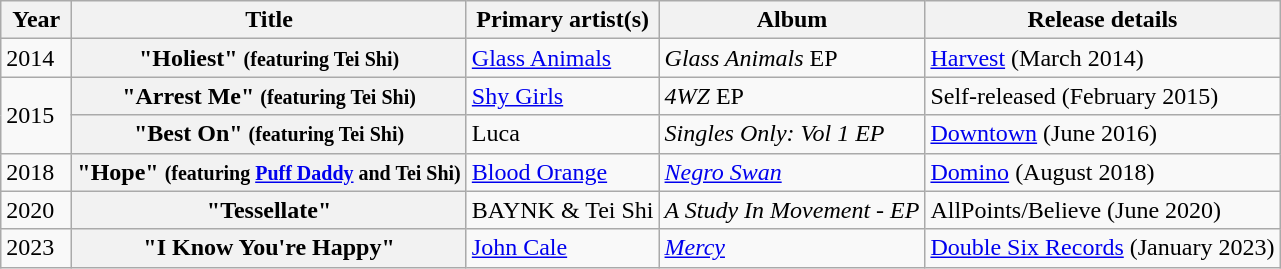<table class="wikitable plainrowheaders" style="text-align:left;">
<tr>
<th scope="col" style="width:2.5em;">Year</th>
<th scope="col">Title</th>
<th scope="col">Primary artist(s)</th>
<th scope="col">Album</th>
<th scope="col">Release details</th>
</tr>
<tr>
<td>2014</td>
<th scope="row">"Holiest" <small>(featuring Tei Shi)</small></th>
<td><a href='#'>Glass Animals</a></td>
<td><em>Glass Animals</em> EP</td>
<td><a href='#'>Harvest</a> (March 2014)</td>
</tr>
<tr>
<td rowspan="2">2015</td>
<th scope="row">"Arrest Me" <small>(featuring Tei Shi)</small></th>
<td><a href='#'>Shy Girls</a></td>
<td><em>4WZ</em> EP</td>
<td>Self-released (February 2015)</td>
</tr>
<tr>
<th scope="row">"Best On" <small>(featuring Tei Shi)</small></th>
<td>Luca</td>
<td><em>Singles Only: Vol 1 EP</em></td>
<td><a href='#'>Downtown</a> (June 2016)</td>
</tr>
<tr>
<td>2018</td>
<th scope="row">"Hope" <small>(featuring <a href='#'>Puff Daddy</a> and Tei Shi)</small></th>
<td><a href='#'>Blood Orange</a></td>
<td><em><a href='#'>Negro Swan</a></em></td>
<td><a href='#'>Domino</a> (August 2018)</td>
</tr>
<tr>
<td>2020</td>
<th scope="row">"Tessellate"</th>
<td>BAYNK & Tei Shi</td>
<td><em>A Study In Movement - EP</em></td>
<td>AllPoints/Believe (June 2020)</td>
</tr>
<tr>
<td>2023</td>
<th scope="row">"I Know You're Happy"</th>
<td><a href='#'>John Cale</a></td>
<td><em><a href='#'>Mercy</a></em></td>
<td><a href='#'>Double Six Records</a> (January 2023)</td>
</tr>
</table>
